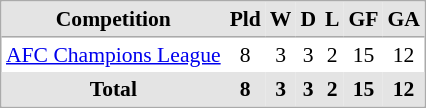<table align=left cellspacing="0" cellpadding="3" style="border:1px solid #AAAAAA;font-size:90%">
<tr bgcolor="#E4E4E4">
<th style="border-bottom:1px solid #AAAAAA">Competition</th>
<th style="border-bottom:1px solid #AAAAAA" align="center">Pld</th>
<th style="border-bottom:1px solid #AAAAAA" align="center">W</th>
<th style="border-bottom:1px solid #AAAAAA" align="center">D</th>
<th style="border-bottom:1px solid #AAAAAA" align="center">L</th>
<th style="border-bottom:1px solid #AAAAAA" align="center">GF</th>
<th style="border-bottom:1px solid #AAAAAA" align="center">GA</th>
</tr>
<tr>
<td><a href='#'>AFC Champions League</a></td>
<td align="center">8</td>
<td align="center">3</td>
<td align="center">3</td>
<td align="center">2</td>
<td align="center">15</td>
<td align="center">12</td>
</tr>
<tr>
</tr>
<tr style="background:#E4E4E4;">
<th ! colspan="1"  align="centre">Total</th>
<th>8</th>
<th>3</th>
<th>3</th>
<th>2</th>
<th>15</th>
<th>12</th>
</tr>
<tr>
</tr>
</table>
